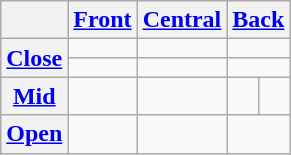<table class="wikitable" style="text-align: center;">
<tr>
<th></th>
<th><a href='#'>Front</a></th>
<th><a href='#'>Central</a></th>
<th colspan="2"><a href='#'>Back</a></th>
</tr>
<tr>
<th rowspan="2"><a href='#'>Close</a></th>
<td></td>
<td></td>
<td colspan="2"></td>
</tr>
<tr>
<td></td>
<td></td>
<td colspan="2"></td>
</tr>
<tr>
<th><a href='#'>Mid</a></th>
<td></td>
<td></td>
<td></td>
<td></td>
</tr>
<tr>
<th><a href='#'>Open</a></th>
<td></td>
<td></td>
<td colspan="2"></td>
</tr>
</table>
